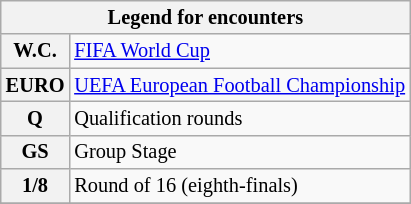<table class="wikitable" style="font-size: 85%">
<tr>
<th colspan="2">Legend for encounters</th>
</tr>
<tr>
<th>W.C.</th>
<td><a href='#'>FIFA World Cup</a></td>
</tr>
<tr>
<th>EURO</th>
<td><a href='#'>UEFA European Football Championship</a></td>
</tr>
<tr>
<th>Q</th>
<td>Qualification rounds</td>
</tr>
<tr>
<th>GS</th>
<td>Group Stage</td>
</tr>
<tr>
<th>1/8</th>
<td>Round of 16 (eighth-finals)</td>
</tr>
<tr>
</tr>
</table>
